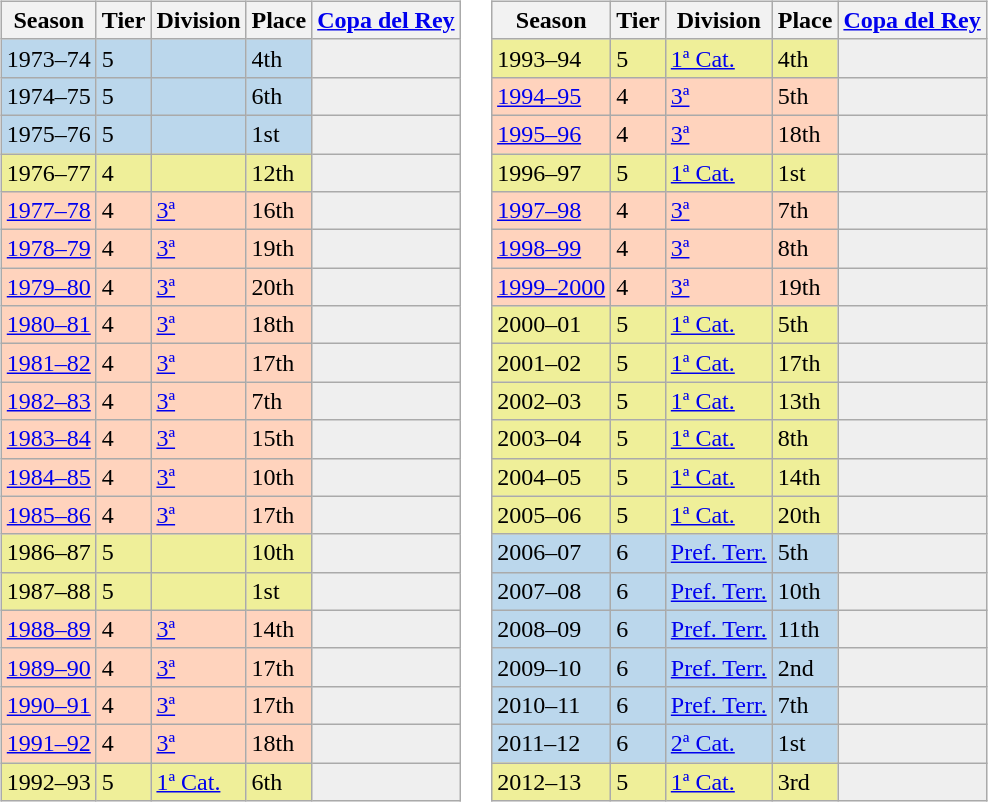<table>
<tr>
<td valign="top" width=0%><br><table class="wikitable">
<tr style="background:#f0f6fa;">
<th>Season</th>
<th>Tier</th>
<th>Division</th>
<th>Place</th>
<th><a href='#'>Copa del Rey</a></th>
</tr>
<tr>
<td style="background:#BBD7EC;">1973–74</td>
<td style="background:#BBD7EC;">5</td>
<td style="background:#BBD7EC;"></td>
<td style="background:#BBD7EC;">4th</td>
<th style="background:#efefef;"></th>
</tr>
<tr>
<td style="background:#BBD7EC;">1974–75</td>
<td style="background:#BBD7EC;">5</td>
<td style="background:#BBD7EC;"></td>
<td style="background:#BBD7EC;">6th</td>
<th style="background:#efefef;"></th>
</tr>
<tr>
<td style="background:#BBD7EC;">1975–76</td>
<td style="background:#BBD7EC;">5</td>
<td style="background:#BBD7EC;"></td>
<td style="background:#BBD7EC;">1st</td>
<th style="background:#efefef;"></th>
</tr>
<tr>
<td style="background:#EFEF99;">1976–77</td>
<td style="background:#EFEF99;">4</td>
<td style="background:#EFEF99;"></td>
<td style="background:#EFEF99;">12th</td>
<th style="background:#efefef;"></th>
</tr>
<tr>
<td style="background:#FFD3BD;"><a href='#'>1977–78</a></td>
<td style="background:#FFD3BD;">4</td>
<td style="background:#FFD3BD;"><a href='#'>3ª</a></td>
<td style="background:#FFD3BD;">16th</td>
<th style="background:#efefef;"></th>
</tr>
<tr>
<td style="background:#FFD3BD;"><a href='#'>1978–79</a></td>
<td style="background:#FFD3BD;">4</td>
<td style="background:#FFD3BD;"><a href='#'>3ª</a></td>
<td style="background:#FFD3BD;">19th</td>
<th style="background:#efefef;"></th>
</tr>
<tr>
<td style="background:#FFD3BD;"><a href='#'>1979–80</a></td>
<td style="background:#FFD3BD;">4</td>
<td style="background:#FFD3BD;"><a href='#'>3ª</a></td>
<td style="background:#FFD3BD;">20th</td>
<th style="background:#efefef;"></th>
</tr>
<tr>
<td style="background:#FFD3BD;"><a href='#'>1980–81</a></td>
<td style="background:#FFD3BD;">4</td>
<td style="background:#FFD3BD;"><a href='#'>3ª</a></td>
<td style="background:#FFD3BD;">18th</td>
<th style="background:#efefef;"></th>
</tr>
<tr>
<td style="background:#FFD3BD;"><a href='#'>1981–82</a></td>
<td style="background:#FFD3BD;">4</td>
<td style="background:#FFD3BD;"><a href='#'>3ª</a></td>
<td style="background:#FFD3BD;">17th</td>
<th style="background:#efefef;"></th>
</tr>
<tr>
<td style="background:#FFD3BD;"><a href='#'>1982–83</a></td>
<td style="background:#FFD3BD;">4</td>
<td style="background:#FFD3BD;"><a href='#'>3ª</a></td>
<td style="background:#FFD3BD;">7th</td>
<th style="background:#efefef;"></th>
</tr>
<tr>
<td style="background:#FFD3BD;"><a href='#'>1983–84</a></td>
<td style="background:#FFD3BD;">4</td>
<td style="background:#FFD3BD;"><a href='#'>3ª</a></td>
<td style="background:#FFD3BD;">15th</td>
<th style="background:#efefef;"></th>
</tr>
<tr>
<td style="background:#FFD3BD;"><a href='#'>1984–85</a></td>
<td style="background:#FFD3BD;">4</td>
<td style="background:#FFD3BD;"><a href='#'>3ª</a></td>
<td style="background:#FFD3BD;">10th</td>
<th style="background:#efefef;"></th>
</tr>
<tr>
<td style="background:#FFD3BD;"><a href='#'>1985–86</a></td>
<td style="background:#FFD3BD;">4</td>
<td style="background:#FFD3BD;"><a href='#'>3ª</a></td>
<td style="background:#FFD3BD;">17th</td>
<th style="background:#efefef;"></th>
</tr>
<tr>
<td style="background:#EFEF99;">1986–87</td>
<td style="background:#EFEF99;">5</td>
<td style="background:#EFEF99;"></td>
<td style="background:#EFEF99;">10th</td>
<th style="background:#efefef;"></th>
</tr>
<tr>
<td style="background:#EFEF99;">1987–88</td>
<td style="background:#EFEF99;">5</td>
<td style="background:#EFEF99;"></td>
<td style="background:#EFEF99;">1st</td>
<th style="background:#efefef;"></th>
</tr>
<tr>
<td style="background:#FFD3BD;"><a href='#'>1988–89</a></td>
<td style="background:#FFD3BD;">4</td>
<td style="background:#FFD3BD;"><a href='#'>3ª</a></td>
<td style="background:#FFD3BD;">14th</td>
<th style="background:#efefef;"></th>
</tr>
<tr>
<td style="background:#FFD3BD;"><a href='#'>1989–90</a></td>
<td style="background:#FFD3BD;">4</td>
<td style="background:#FFD3BD;"><a href='#'>3ª</a></td>
<td style="background:#FFD3BD;">17th</td>
<th style="background:#efefef;"></th>
</tr>
<tr>
<td style="background:#FFD3BD;"><a href='#'>1990–91</a></td>
<td style="background:#FFD3BD;">4</td>
<td style="background:#FFD3BD;"><a href='#'>3ª</a></td>
<td style="background:#FFD3BD;">17th</td>
<th style="background:#efefef;"></th>
</tr>
<tr>
<td style="background:#FFD3BD;"><a href='#'>1991–92</a></td>
<td style="background:#FFD3BD;">4</td>
<td style="background:#FFD3BD;"><a href='#'>3ª</a></td>
<td style="background:#FFD3BD;">18th</td>
<th style="background:#efefef;"></th>
</tr>
<tr>
<td style="background:#EFEF99;">1992–93</td>
<td style="background:#EFEF99;">5</td>
<td style="background:#EFEF99;"><a href='#'>1ª Cat.</a></td>
<td style="background:#EFEF99;">6th</td>
<th style="background:#efefef;"></th>
</tr>
</table>
</td>
<td valign="top" width=0%><br><table class="wikitable">
<tr style="background:#f0f6fa;">
<th>Season</th>
<th>Tier</th>
<th>Division</th>
<th>Place</th>
<th><a href='#'>Copa del Rey</a></th>
</tr>
<tr>
<td style="background:#EFEF99;">1993–94</td>
<td style="background:#EFEF99;">5</td>
<td style="background:#EFEF99;"><a href='#'>1ª Cat.</a></td>
<td style="background:#EFEF99;">4th</td>
<th style="background:#efefef;"></th>
</tr>
<tr>
<td style="background:#FFD3BD;"><a href='#'>1994–95</a></td>
<td style="background:#FFD3BD;">4</td>
<td style="background:#FFD3BD;"><a href='#'>3ª</a></td>
<td style="background:#FFD3BD;">5th</td>
<th style="background:#efefef;"></th>
</tr>
<tr>
<td style="background:#FFD3BD;"><a href='#'>1995–96</a></td>
<td style="background:#FFD3BD;">4</td>
<td style="background:#FFD3BD;"><a href='#'>3ª</a></td>
<td style="background:#FFD3BD;">18th</td>
<th style="background:#efefef;"></th>
</tr>
<tr>
<td style="background:#EFEF99;">1996–97</td>
<td style="background:#EFEF99;">5</td>
<td style="background:#EFEF99;"><a href='#'>1ª Cat.</a></td>
<td style="background:#EFEF99;">1st</td>
<th style="background:#efefef;"></th>
</tr>
<tr>
<td style="background:#FFD3BD;"><a href='#'>1997–98</a></td>
<td style="background:#FFD3BD;">4</td>
<td style="background:#FFD3BD;"><a href='#'>3ª</a></td>
<td style="background:#FFD3BD;">7th</td>
<th style="background:#efefef;"></th>
</tr>
<tr>
<td style="background:#FFD3BD;"><a href='#'>1998–99</a></td>
<td style="background:#FFD3BD;">4</td>
<td style="background:#FFD3BD;"><a href='#'>3ª</a></td>
<td style="background:#FFD3BD;">8th</td>
<th style="background:#efefef;"></th>
</tr>
<tr>
<td style="background:#FFD3BD;"><a href='#'>1999–2000</a></td>
<td style="background:#FFD3BD;">4</td>
<td style="background:#FFD3BD;"><a href='#'>3ª</a></td>
<td style="background:#FFD3BD;">19th</td>
<th style="background:#efefef;"></th>
</tr>
<tr>
<td style="background:#EFEF99;">2000–01</td>
<td style="background:#EFEF99;">5</td>
<td style="background:#EFEF99;"><a href='#'>1ª Cat.</a></td>
<td style="background:#EFEF99;">5th</td>
<th style="background:#efefef;"></th>
</tr>
<tr>
<td style="background:#EFEF99;">2001–02</td>
<td style="background:#EFEF99;">5</td>
<td style="background:#EFEF99;"><a href='#'>1ª Cat.</a></td>
<td style="background:#EFEF99;">17th</td>
<th style="background:#efefef;"></th>
</tr>
<tr>
<td style="background:#EFEF99;">2002–03</td>
<td style="background:#EFEF99;">5</td>
<td style="background:#EFEF99;"><a href='#'>1ª Cat.</a></td>
<td style="background:#EFEF99;">13th</td>
<th style="background:#efefef;"></th>
</tr>
<tr>
<td style="background:#EFEF99;">2003–04</td>
<td style="background:#EFEF99;">5</td>
<td style="background:#EFEF99;"><a href='#'>1ª Cat.</a></td>
<td style="background:#EFEF99;">8th</td>
<th style="background:#efefef;"></th>
</tr>
<tr>
<td style="background:#EFEF99;">2004–05</td>
<td style="background:#EFEF99;">5</td>
<td style="background:#EFEF99;"><a href='#'>1ª Cat.</a></td>
<td style="background:#EFEF99;">14th</td>
<th style="background:#efefef;"></th>
</tr>
<tr>
<td style="background:#EFEF99;">2005–06</td>
<td style="background:#EFEF99;">5</td>
<td style="background:#EFEF99;"><a href='#'>1ª Cat.</a></td>
<td style="background:#EFEF99;">20th</td>
<th style="background:#efefef;"></th>
</tr>
<tr>
<td style="background:#BBD7EC;">2006–07</td>
<td style="background:#BBD7EC;">6</td>
<td style="background:#BBD7EC;"><a href='#'>Pref. Terr.</a></td>
<td style="background:#BBD7EC;">5th</td>
<th style="background:#efefef;"></th>
</tr>
<tr>
<td style="background:#BBD7EC;">2007–08</td>
<td style="background:#BBD7EC;">6</td>
<td style="background:#BBD7EC;"><a href='#'>Pref. Terr.</a></td>
<td style="background:#BBD7EC;">10th</td>
<th style="background:#efefef;"></th>
</tr>
<tr>
<td style="background:#BBD7EC;">2008–09</td>
<td style="background:#BBD7EC;">6</td>
<td style="background:#BBD7EC;"><a href='#'>Pref. Terr.</a></td>
<td style="background:#BBD7EC;">11th</td>
<th style="background:#efefef;"></th>
</tr>
<tr>
<td style="background:#BBD7EC;">2009–10</td>
<td style="background:#BBD7EC;">6</td>
<td style="background:#BBD7EC;"><a href='#'>Pref. Terr.</a></td>
<td style="background:#BBD7EC;">2nd</td>
<th style="background:#efefef;"></th>
</tr>
<tr>
<td style="background:#BBD7EC;">2010–11</td>
<td style="background:#BBD7EC;">6</td>
<td style="background:#BBD7EC;"><a href='#'>Pref. Terr.</a></td>
<td style="background:#BBD7EC;">7th</td>
<th style="background:#efefef;"></th>
</tr>
<tr>
<td style="background:#BBD7EC;">2011–12</td>
<td style="background:#BBD7EC;">6</td>
<td style="background:#BBD7EC;"><a href='#'>2ª Cat.</a></td>
<td style="background:#BBD7EC;">1st</td>
<th style="background:#efefef;"></th>
</tr>
<tr>
<td style="background:#EFEF99;">2012–13</td>
<td style="background:#EFEF99;">5</td>
<td style="background:#EFEF99;"><a href='#'>1ª Cat.</a></td>
<td style="background:#EFEF99;">3rd</td>
<th style="background:#efefef;"></th>
</tr>
</table>
</td>
</tr>
</table>
